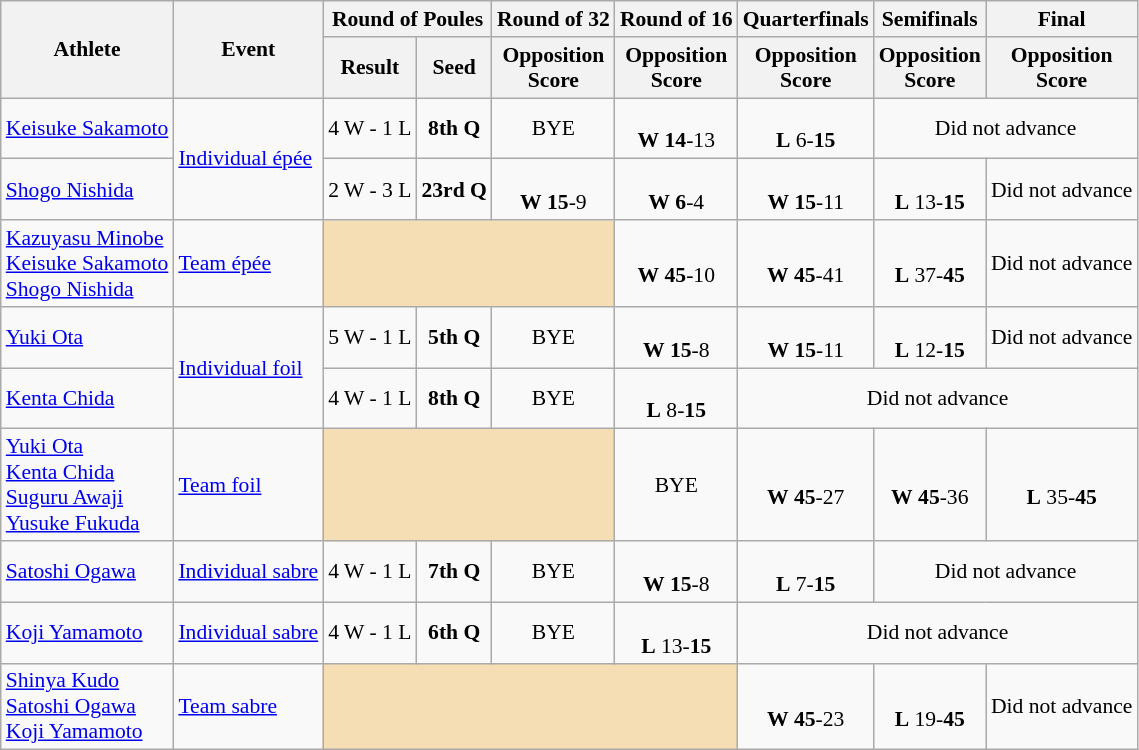<table class="wikitable" border="1" style="font-size:90%">
<tr>
<th rowspan=2>Athlete</th>
<th rowspan=2>Event</th>
<th colspan=2>Round of Poules</th>
<th>Round of 32</th>
<th>Round of 16</th>
<th>Quarterfinals</th>
<th>Semifinals</th>
<th>Final</th>
</tr>
<tr>
<th>Result</th>
<th>Seed</th>
<th>Opposition<br>Score</th>
<th>Opposition<br>Score</th>
<th>Opposition<br>Score</th>
<th>Opposition<br>Score</th>
<th>Opposition<br>Score</th>
</tr>
<tr>
<td><a href='#'>Keisuke Sakamoto</a></td>
<td rowspan=2><a href='#'>Individual épée</a></td>
<td align=center>4 W - 1 L</td>
<td align=center><strong>8th Q</strong></td>
<td align=center>BYE</td>
<td align=center><br><strong>W</strong> <strong>14</strong>-13</td>
<td align=center><br><strong>L</strong> 6-<strong>15</strong></td>
<td style="text-align:center;" colspan="7">Did not advance</td>
</tr>
<tr>
<td><a href='#'>Shogo Nishida</a></td>
<td align=center>2 W - 3 L</td>
<td align=center><strong>23rd Q</strong></td>
<td align=center><br><strong>W</strong> <strong>15</strong>-9</td>
<td align=center><br><strong>W</strong> <strong>6</strong>-4</td>
<td align=center><br><strong>W</strong> <strong>15</strong>-11</td>
<td align=center><br><strong>L</strong> 13-<strong>15</strong><br></td>
<td style="text-align:center;"pan="7">Did not advance</td>
</tr>
<tr>
<td><a href='#'>Kazuyasu Minobe</a><br><a href='#'>Keisuke Sakamoto</a><br><a href='#'>Shogo Nishida</a></td>
<td><a href='#'>Team épée</a></td>
<td bgcolor=wheat colspan=3></td>
<td align=center><br><strong>W</strong> <strong>45</strong>-10</td>
<td align=center><br><strong>W</strong> <strong>45</strong>-41</td>
<td align=center><br><strong>L</strong> 37-<strong>45</strong><br></td>
<td style="text-align:center;" colspan="7">Did not advance</td>
</tr>
<tr>
<td><a href='#'>Yuki Ota</a></td>
<td rowspan=2><a href='#'>Individual foil</a></td>
<td align=center>5 W - 1 L</td>
<td align=center><strong>5th Q</strong></td>
<td align=center>BYE</td>
<td align=center><br><strong>W</strong> <strong>15</strong>-8</td>
<td align=center><br><strong>W</strong> <strong>15</strong>-11</td>
<td align=center><br><strong>L</strong> 12-<strong>15</strong><br></td>
<td style="text-align:center;" colspan="7">Did not advance</td>
</tr>
<tr>
<td><a href='#'>Kenta Chida</a></td>
<td align=center>4 W - 1 L</td>
<td align=center><strong>8th Q</strong></td>
<td align=center>BYE</td>
<td align=center><br><strong>L</strong> 8-<strong>15</strong></td>
<td style="text-align:center;" colspan="7">Did not advance</td>
</tr>
<tr>
<td><a href='#'>Yuki Ota</a><br><a href='#'>Kenta Chida</a><br><a href='#'>Suguru Awaji</a><br><a href='#'>Yusuke Fukuda</a></td>
<td><a href='#'>Team foil</a></td>
<td bgcolor=wheat colspan=3></td>
<td align=center>BYE</td>
<td align=center><br><strong>W</strong> <strong>45</strong>-27</td>
<td align=center><br><strong>W</strong> <strong>45</strong>-36</td>
<td align=center><br><strong>L</strong> 35-<strong>45</strong><br></td>
</tr>
<tr>
<td><a href='#'>Satoshi Ogawa</a></td>
<td><a href='#'>Individual sabre</a></td>
<td align=center>4 W - 1 L</td>
<td align=center><strong>7th Q</strong></td>
<td align=center>BYE</td>
<td align=center><br><strong>W</strong> <strong>15</strong>-8</td>
<td align=center><br><strong>L</strong> 7-<strong>15</strong></td>
<td style="text-align:center;" colspan="7">Did not advance</td>
</tr>
<tr>
<td><a href='#'>Koji Yamamoto</a></td>
<td><a href='#'>Individual sabre</a></td>
<td align=center>4 W - 1 L</td>
<td align=center><strong>6th Q</strong></td>
<td align=center>BYE</td>
<td align=center><br><strong>L</strong> 13-<strong>15</strong></td>
<td style="text-align:center;" colspan="7">Did not advance</td>
</tr>
<tr>
<td><a href='#'>Shinya Kudo</a><br><a href='#'>Satoshi Ogawa</a><br><a href='#'>Koji Yamamoto</a></td>
<td><a href='#'>Team sabre</a></td>
<td bgcolor=wheat colspan=4></td>
<td align=center><br><strong>W</strong> <strong>45</strong>-23</td>
<td align=center><br><strong>L</strong> 19-<strong>45</strong><br></td>
<td style="text-align:center;" colspan="7">Did not advance</td>
</tr>
</table>
